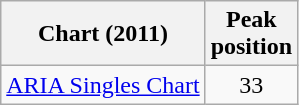<table class="wikitable sortable">
<tr>
<th style="text-align:center;">Chart (2011)</th>
<th style="text-align:center;">Peak<br>position</th>
</tr>
<tr>
<td><a href='#'>ARIA Singles Chart</a></td>
<td style="text-align:center;">33</td>
</tr>
</table>
